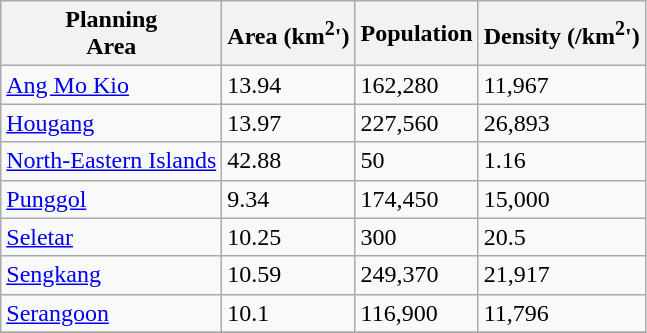<table class="wikitable sortable">
<tr>
<th>Planning <br> Area</th>
<th>Area (km<sup>2</sup>')</th>
<th>Population</th>
<th>Density (/km<sup>2</sup>')</th>
</tr>
<tr>
<td><a href='#'>Ang Mo Kio</a></td>
<td>13.94</td>
<td>162,280</td>
<td>11,967</td>
</tr>
<tr>
<td><a href='#'>Hougang</a></td>
<td>13.97</td>
<td>227,560</td>
<td>26,893</td>
</tr>
<tr>
<td><a href='#'>North-Eastern Islands</a></td>
<td>42.88</td>
<td>50</td>
<td>1.16</td>
</tr>
<tr>
<td><a href='#'>Punggol</a></td>
<td>9.34</td>
<td>174,450</td>
<td>15,000</td>
</tr>
<tr>
<td><a href='#'>Seletar</a></td>
<td>10.25</td>
<td>300</td>
<td>20.5</td>
</tr>
<tr>
<td><a href='#'>Sengkang</a></td>
<td>10.59</td>
<td>249,370</td>
<td>21,917</td>
</tr>
<tr>
<td><a href='#'>Serangoon</a></td>
<td>10.1</td>
<td>116,900</td>
<td>11,796</td>
</tr>
<tr>
</tr>
</table>
